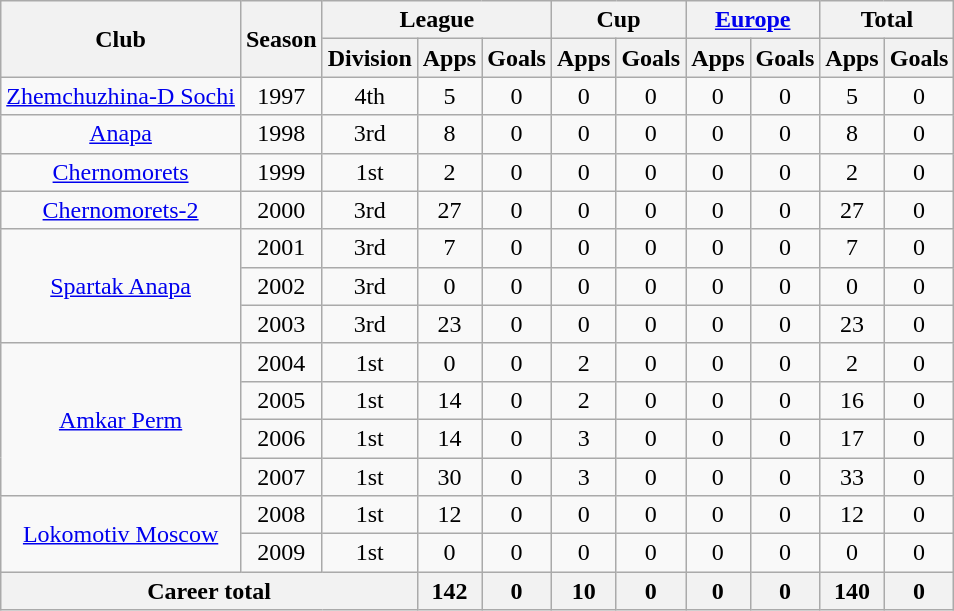<table class="wikitable" style="text-align:center">
<tr>
<th rowspan="2">Club</th>
<th rowspan="2">Season</th>
<th colspan="3">League</th>
<th colspan="2">Cup</th>
<th colspan="2"><a href='#'>Europe</a></th>
<th colspan="2">Total</th>
</tr>
<tr>
<th>Division</th>
<th>Apps</th>
<th>Goals</th>
<th>Apps</th>
<th>Goals</th>
<th>Apps</th>
<th>Goals</th>
<th>Apps</th>
<th>Goals</th>
</tr>
<tr>
<td><a href='#'>Zhemchuzhina-D Sochi</a></td>
<td>1997</td>
<td>4th</td>
<td>5</td>
<td>0</td>
<td>0</td>
<td>0</td>
<td>0</td>
<td>0</td>
<td>5</td>
<td>0</td>
</tr>
<tr>
<td><a href='#'>Anapa</a></td>
<td>1998</td>
<td>3rd</td>
<td>8</td>
<td>0</td>
<td>0</td>
<td>0</td>
<td>0</td>
<td>0</td>
<td>8</td>
<td>0</td>
</tr>
<tr>
<td><a href='#'>Chernomorets</a></td>
<td>1999</td>
<td>1st</td>
<td>2</td>
<td>0</td>
<td>0</td>
<td>0</td>
<td>0</td>
<td>0</td>
<td>2</td>
<td>0</td>
</tr>
<tr>
<td><a href='#'>Chernomorets-2</a></td>
<td>2000</td>
<td>3rd</td>
<td>27</td>
<td>0</td>
<td>0</td>
<td>0</td>
<td>0</td>
<td>0</td>
<td>27</td>
<td>0</td>
</tr>
<tr>
<td rowspan="3"><a href='#'>Spartak Anapa</a></td>
<td>2001</td>
<td>3rd</td>
<td>7</td>
<td>0</td>
<td>0</td>
<td>0</td>
<td>0</td>
<td>0</td>
<td>7</td>
<td>0</td>
</tr>
<tr>
<td>2002</td>
<td>3rd</td>
<td>0</td>
<td>0</td>
<td>0</td>
<td>0</td>
<td>0</td>
<td>0</td>
<td>0</td>
<td>0</td>
</tr>
<tr>
<td>2003</td>
<td>3rd</td>
<td>23</td>
<td>0</td>
<td>0</td>
<td>0</td>
<td>0</td>
<td>0</td>
<td>23</td>
<td>0</td>
</tr>
<tr>
<td rowspan="4"><a href='#'>Amkar Perm</a></td>
<td>2004</td>
<td>1st</td>
<td>0</td>
<td>0</td>
<td>2</td>
<td>0</td>
<td>0</td>
<td>0</td>
<td>2</td>
<td>0</td>
</tr>
<tr>
<td>2005</td>
<td>1st</td>
<td>14</td>
<td>0</td>
<td>2</td>
<td>0</td>
<td>0</td>
<td>0</td>
<td>16</td>
<td>0</td>
</tr>
<tr>
<td>2006</td>
<td>1st</td>
<td>14</td>
<td>0</td>
<td>3</td>
<td>0</td>
<td>0</td>
<td>0</td>
<td>17</td>
<td>0</td>
</tr>
<tr>
<td>2007</td>
<td>1st</td>
<td>30</td>
<td>0</td>
<td>3</td>
<td>0</td>
<td>0</td>
<td>0</td>
<td>33</td>
<td>0</td>
</tr>
<tr>
<td rowspan="2"><a href='#'>Lokomotiv Moscow</a></td>
<td>2008</td>
<td>1st</td>
<td>12</td>
<td>0</td>
<td>0</td>
<td>0</td>
<td>0</td>
<td>0</td>
<td>12</td>
<td>0</td>
</tr>
<tr>
<td>2009</td>
<td>1st</td>
<td>0</td>
<td>0</td>
<td>0</td>
<td>0</td>
<td>0</td>
<td>0</td>
<td>0</td>
<td>0</td>
</tr>
<tr>
<th colspan="3">Career total</th>
<th>142</th>
<th>0</th>
<th>10</th>
<th>0</th>
<th>0</th>
<th>0</th>
<th>140</th>
<th>0</th>
</tr>
</table>
